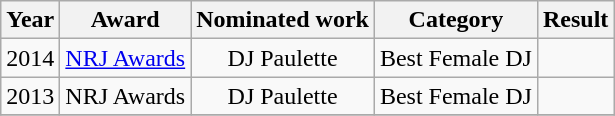<table class="wikitable plainrowheaders" style="text-align:center;">
<tr>
<th>Year</th>
<th>Award</th>
<th>Nominated work</th>
<th>Category</th>
<th>Result</th>
</tr>
<tr>
<td rowspan="1">2014</td>
<td rowspan="1"><a href='#'>NRJ Awards</a></td>
<td>DJ Paulette</td>
<td>Best Female DJ</td>
<td></td>
</tr>
<tr>
<td rowspan="1">2013</td>
<td rowspan="1">NRJ Awards</td>
<td>DJ Paulette</td>
<td>Best Female DJ</td>
<td></td>
</tr>
<tr>
</tr>
</table>
